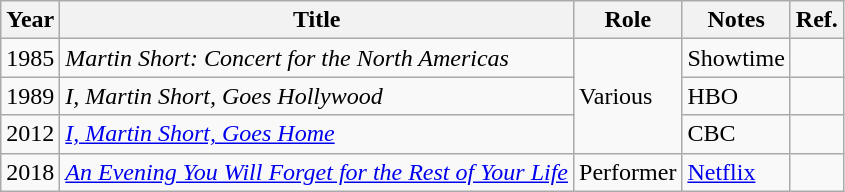<table class="wikitable">
<tr>
<th>Year</th>
<th>Title</th>
<th>Role</th>
<th>Notes</th>
<th>Ref.</th>
</tr>
<tr>
<td>1985</td>
<td><em>Martin Short: Concert for the North Americas</em></td>
<td rowspan="3">Various</td>
<td>Showtime</td>
<td></td>
</tr>
<tr>
<td>1989</td>
<td><em>I, Martin Short, Goes Hollywood</em></td>
<td>HBO</td>
<td></td>
</tr>
<tr>
<td>2012</td>
<td><em><a href='#'>I, Martin Short, Goes Home</a></em></td>
<td>CBC</td>
<td></td>
</tr>
<tr>
<td>2018</td>
<td><em><a href='#'>An Evening You Will Forget for the Rest of Your Life</a></em></td>
<td>Performer</td>
<td><a href='#'>Netflix</a></td>
<td></td>
</tr>
</table>
